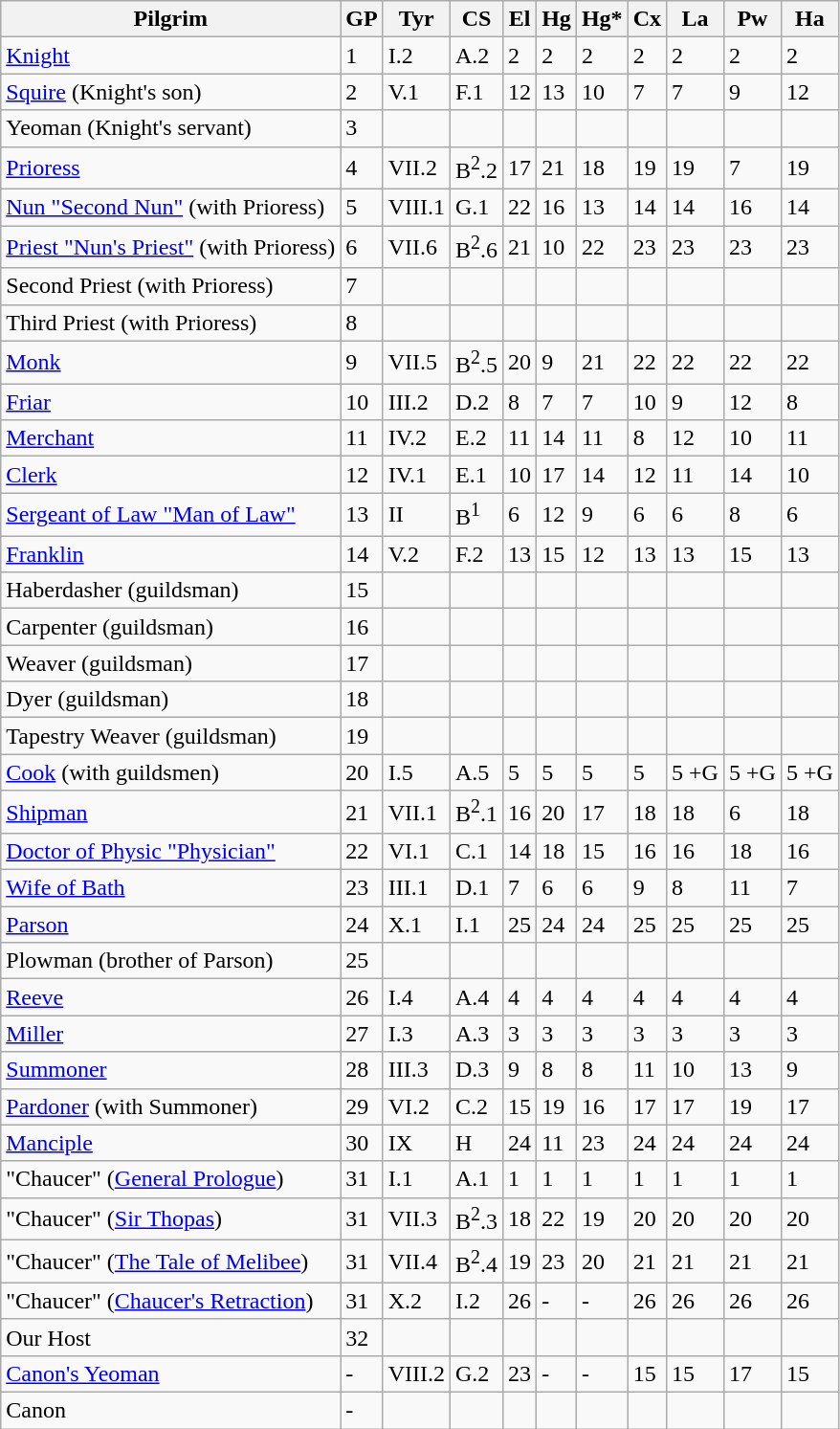<table class="wikitable sortable">
<tr>
<th class="unsortable"><strong>Pilgrim</strong></th>
<th><strong>GP</strong></th>
<th class="unsortable"><strong>Tyr</strong></th>
<th><strong>CS</strong></th>
<th><strong>El</strong></th>
<th><strong>Hg</strong></th>
<th><strong>Hg*</strong></th>
<th><strong>Cx</strong></th>
<th><strong>La</strong></th>
<th><strong>Pw</strong></th>
<th><strong>Ha</strong></th>
</tr>
<tr>
<td><a href='#'>Knight</a></td>
<td>1</td>
<td>I.2</td>
<td>A.2</td>
<td>2</td>
<td>2</td>
<td>2</td>
<td>2</td>
<td>2</td>
<td>2</td>
<td>2</td>
</tr>
<tr>
<td><a href='#'>Squire</a> (Knight's son)</td>
<td>2</td>
<td>V.1</td>
<td>F.1</td>
<td>12</td>
<td>13</td>
<td>10</td>
<td>7</td>
<td>7</td>
<td>9</td>
<td>12</td>
</tr>
<tr>
<td>Yeoman (Knight's servant)</td>
<td>3</td>
<td></td>
<td></td>
<td></td>
<td></td>
<td></td>
<td></td>
<td></td>
<td></td>
<td></td>
</tr>
<tr>
<td><a href='#'>Prioress</a></td>
<td>4</td>
<td>VII.2</td>
<td>B<sup>2</sup>.2</td>
<td>17</td>
<td>21</td>
<td>18</td>
<td>19</td>
<td>19</td>
<td>7</td>
<td>19</td>
</tr>
<tr>
<td><a href='#'>Nun "Second Nun"</a> (with Prioress)</td>
<td>5</td>
<td>VIII.1</td>
<td>G.1</td>
<td>22</td>
<td>16</td>
<td>13</td>
<td>14</td>
<td>14</td>
<td>16</td>
<td>14</td>
</tr>
<tr>
<td><a href='#'>Priest "Nun's Priest"</a> (with Prioress)</td>
<td>6</td>
<td>VII.6</td>
<td>B<sup>2</sup>.6</td>
<td>21</td>
<td>10</td>
<td>22</td>
<td>23</td>
<td>23</td>
<td>23</td>
<td>23</td>
</tr>
<tr>
<td>Second Priest (with Prioress)</td>
<td>7</td>
<td></td>
<td></td>
<td></td>
<td></td>
<td></td>
<td></td>
<td></td>
<td></td>
<td></td>
</tr>
<tr>
<td>Third Priest (with Prioress)</td>
<td>8</td>
<td></td>
<td></td>
<td></td>
<td></td>
<td></td>
<td></td>
<td></td>
<td></td>
<td></td>
</tr>
<tr>
<td><a href='#'>Monk</a></td>
<td>9</td>
<td>VII.5</td>
<td>B<sup>2</sup>.5</td>
<td>20</td>
<td>9</td>
<td>21</td>
<td>22</td>
<td>22</td>
<td>22</td>
<td>22</td>
</tr>
<tr>
<td><a href='#'>Friar</a></td>
<td>10</td>
<td>III.2</td>
<td>D.2</td>
<td>8</td>
<td>7</td>
<td>7</td>
<td>10</td>
<td>9</td>
<td>12</td>
<td>8</td>
</tr>
<tr>
<td><a href='#'>Merchant</a></td>
<td>11</td>
<td>IV.2</td>
<td>E.2</td>
<td>11</td>
<td>14</td>
<td>11</td>
<td>8</td>
<td>12</td>
<td>10</td>
<td>11</td>
</tr>
<tr>
<td><a href='#'>Clerk</a></td>
<td>12</td>
<td>IV.1</td>
<td>E.1</td>
<td>10</td>
<td>17</td>
<td>14</td>
<td>12</td>
<td>11</td>
<td>14</td>
<td>10</td>
</tr>
<tr>
<td><a href='#'>Sergeant of Law "Man of Law"</a></td>
<td>13</td>
<td>II</td>
<td>B<sup>1</sup></td>
<td>6</td>
<td>12</td>
<td>9</td>
<td>6</td>
<td>6</td>
<td>8</td>
<td>6</td>
</tr>
<tr>
<td><a href='#'>Franklin</a></td>
<td>14</td>
<td>V.2</td>
<td>F.2</td>
<td>13</td>
<td>15</td>
<td>12</td>
<td>13</td>
<td>13</td>
<td>15</td>
<td>13</td>
</tr>
<tr>
<td>Haberdasher (guildsman)</td>
<td>15</td>
<td></td>
<td></td>
<td></td>
<td></td>
<td></td>
<td></td>
<td></td>
<td></td>
<td></td>
</tr>
<tr>
<td>Carpenter (guildsman)</td>
<td>16</td>
<td></td>
<td></td>
<td></td>
<td></td>
<td></td>
<td></td>
<td></td>
<td></td>
<td></td>
</tr>
<tr>
<td>Weaver (guildsman)</td>
<td>17</td>
<td></td>
<td></td>
<td></td>
<td></td>
<td></td>
<td></td>
<td></td>
<td></td>
<td></td>
</tr>
<tr>
<td>Dyer (guildsman)</td>
<td>18</td>
<td></td>
<td></td>
<td></td>
<td></td>
<td></td>
<td></td>
<td></td>
<td></td>
<td></td>
</tr>
<tr>
<td>Tapestry Weaver (guildsman)</td>
<td>19</td>
<td></td>
<td></td>
<td></td>
<td></td>
<td></td>
<td></td>
<td></td>
<td></td>
<td></td>
</tr>
<tr>
<td><a href='#'>Cook</a> (with guildsmen)</td>
<td>20</td>
<td>I.5</td>
<td>A.5</td>
<td>5</td>
<td>5</td>
<td>5</td>
<td>5</td>
<td>5 +G</td>
<td>5 +G</td>
<td>5 +G</td>
</tr>
<tr>
<td><a href='#'>Shipman</a></td>
<td>21</td>
<td>VII.1</td>
<td>B<sup>2</sup>.1</td>
<td>16</td>
<td>20</td>
<td>17</td>
<td>18</td>
<td>18</td>
<td>6</td>
<td>18</td>
</tr>
<tr>
<td><a href='#'>Doctor of Physic "Physician"</a></td>
<td>22</td>
<td>VI.1</td>
<td>C.1</td>
<td>14</td>
<td>18</td>
<td>15</td>
<td>16</td>
<td>16</td>
<td>18</td>
<td>16</td>
</tr>
<tr>
<td><a href='#'>Wife of Bath</a></td>
<td>23</td>
<td>III.1</td>
<td>D.1</td>
<td>7</td>
<td>6</td>
<td>6</td>
<td>9</td>
<td>8</td>
<td>11</td>
<td>7</td>
</tr>
<tr>
<td><a href='#'>Parson</a></td>
<td>24</td>
<td>X.1</td>
<td>I.1</td>
<td>25</td>
<td>24</td>
<td>24</td>
<td>25</td>
<td>25</td>
<td>25</td>
<td>25</td>
</tr>
<tr>
<td>Plowman (brother of Parson)</td>
<td>25</td>
<td></td>
<td></td>
<td></td>
<td></td>
<td></td>
<td></td>
<td></td>
<td></td>
<td></td>
</tr>
<tr>
<td><a href='#'>Reeve</a></td>
<td>26</td>
<td>I.4</td>
<td>A.4</td>
<td>4</td>
<td>4</td>
<td>4</td>
<td>4</td>
<td>4</td>
<td>4</td>
<td>4</td>
</tr>
<tr>
<td><a href='#'>Miller</a></td>
<td>27</td>
<td>I.3</td>
<td>A.3</td>
<td>3</td>
<td>3</td>
<td>3</td>
<td>3</td>
<td>3</td>
<td>3</td>
<td>3</td>
</tr>
<tr>
<td><a href='#'>Summoner</a></td>
<td>28</td>
<td>III.3</td>
<td>D.3</td>
<td>9</td>
<td>8</td>
<td>8</td>
<td>11</td>
<td>10</td>
<td>13</td>
<td>9</td>
</tr>
<tr>
<td><a href='#'>Pardoner</a> (with Summoner)</td>
<td>29</td>
<td>VI.2</td>
<td>C.2</td>
<td>15</td>
<td>19</td>
<td>16</td>
<td>17</td>
<td>17</td>
<td>19</td>
<td>17</td>
</tr>
<tr>
<td><a href='#'>Manciple</a></td>
<td>30</td>
<td>IX</td>
<td>H</td>
<td>24</td>
<td>11</td>
<td>23</td>
<td>24</td>
<td>24</td>
<td>24</td>
<td>24</td>
</tr>
<tr>
<td>"Chaucer" (<a href='#'>General Prologue</a>)</td>
<td>31</td>
<td>I.1</td>
<td>A.1</td>
<td>1</td>
<td>1</td>
<td>1</td>
<td>1</td>
<td>1</td>
<td>1</td>
<td>1</td>
</tr>
<tr>
<td>"Chaucer" (<a href='#'>Sir Thopas</a>)</td>
<td>31</td>
<td>VII.3</td>
<td>B<sup>2</sup>.3</td>
<td>18</td>
<td>22</td>
<td>19</td>
<td>20</td>
<td>20</td>
<td>20</td>
<td>20</td>
</tr>
<tr>
<td>"Chaucer" (<a href='#'>The Tale of Melibee</a>)</td>
<td>31</td>
<td>VII.4</td>
<td>B<sup>2</sup>.4</td>
<td>19</td>
<td>23</td>
<td>20</td>
<td>21</td>
<td>21</td>
<td>21</td>
<td>21</td>
</tr>
<tr>
<td>"Chaucer" (<a href='#'>Chaucer's Retraction</a>)</td>
<td>31</td>
<td>X.2</td>
<td>I.2</td>
<td>26</td>
<td>-</td>
<td>-</td>
<td>26</td>
<td>26</td>
<td>26</td>
<td>26</td>
</tr>
<tr>
<td>Our Host</td>
<td>32</td>
<td></td>
<td></td>
<td></td>
<td></td>
<td></td>
<td></td>
<td></td>
<td></td>
<td></td>
</tr>
<tr>
<td><a href='#'>Canon's Yeoman</a></td>
<td>-</td>
<td>VIII.2</td>
<td>G.2</td>
<td>23</td>
<td>-</td>
<td>-</td>
<td>15</td>
<td>15</td>
<td>17</td>
<td>15</td>
</tr>
<tr>
<td>Canon</td>
<td>-</td>
<td></td>
<td></td>
<td></td>
<td></td>
<td></td>
<td></td>
<td></td>
<td></td>
<td></td>
</tr>
</table>
